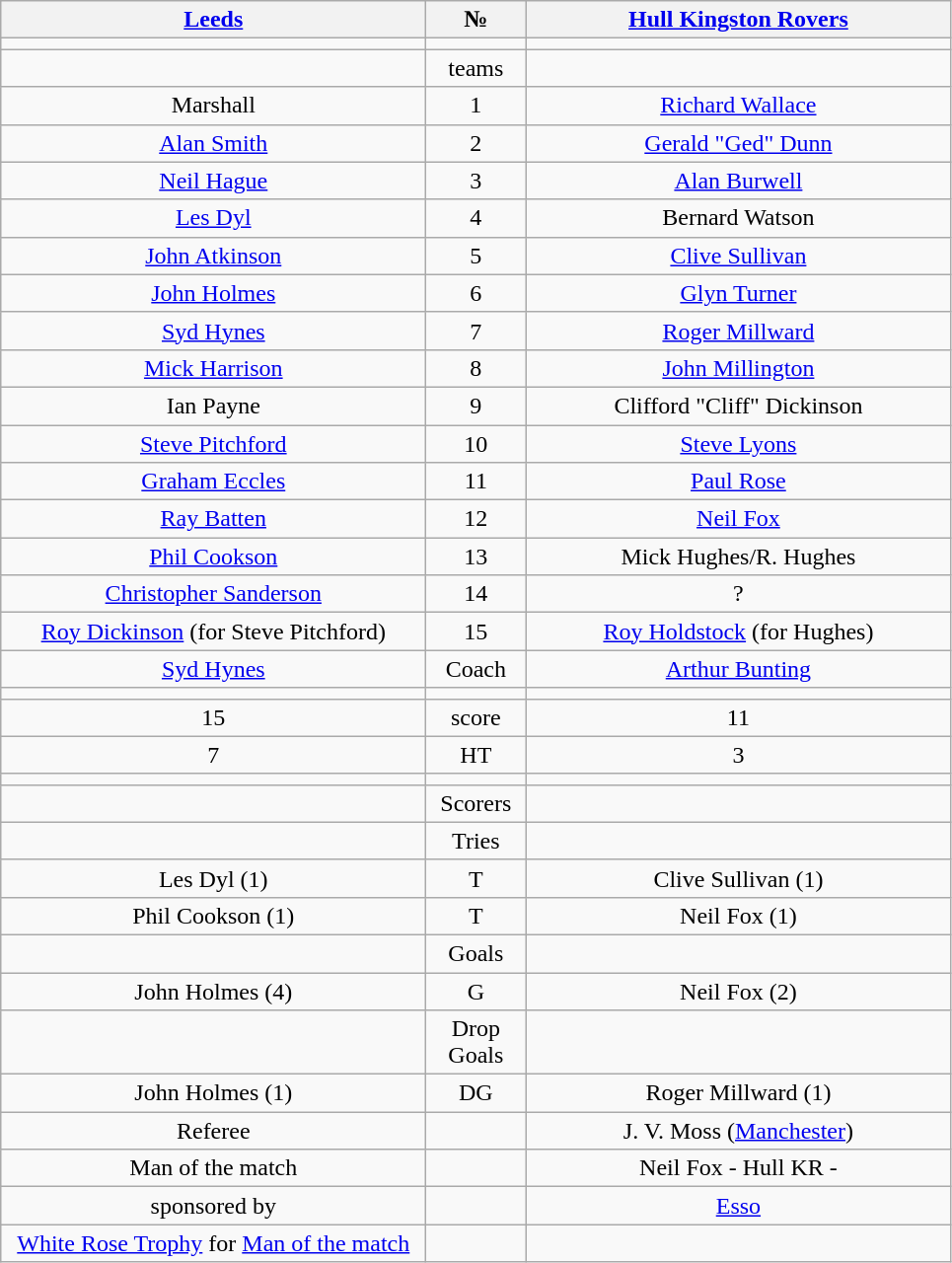<table class="wikitable" style="text-align:center;">
<tr>
<th width=280 abbr=winner><a href='#'>Leeds</a></th>
<th width=60 abbr="Number">№</th>
<th width=280 abbr=runner-up><a href='#'>Hull Kingston Rovers</a></th>
</tr>
<tr>
<td></td>
<td></td>
<td></td>
</tr>
<tr>
<td></td>
<td>teams</td>
<td></td>
</tr>
<tr>
<td>Marshall</td>
<td>1</td>
<td><a href='#'>Richard Wallace</a></td>
</tr>
<tr>
<td><a href='#'>Alan Smith</a></td>
<td>2</td>
<td><a href='#'>Gerald "Ged" Dunn</a></td>
</tr>
<tr>
<td><a href='#'>Neil Hague</a></td>
<td>3</td>
<td><a href='#'>Alan Burwell</a></td>
</tr>
<tr>
<td><a href='#'>Les Dyl</a></td>
<td>4</td>
<td>Bernard Watson</td>
</tr>
<tr>
<td><a href='#'>John Atkinson</a></td>
<td>5</td>
<td><a href='#'>Clive Sullivan</a></td>
</tr>
<tr>
<td><a href='#'>John Holmes</a></td>
<td>6</td>
<td><a href='#'>Glyn Turner</a></td>
</tr>
<tr>
<td><a href='#'>Syd Hynes</a></td>
<td>7</td>
<td><a href='#'>Roger Millward</a></td>
</tr>
<tr>
<td><a href='#'>Mick Harrison</a></td>
<td>8</td>
<td><a href='#'>John Millington</a></td>
</tr>
<tr>
<td>Ian Payne</td>
<td>9</td>
<td>Clifford "Cliff" Dickinson</td>
</tr>
<tr>
<td><a href='#'>Steve Pitchford</a></td>
<td>10</td>
<td><a href='#'>Steve Lyons</a></td>
</tr>
<tr>
<td><a href='#'>Graham Eccles</a></td>
<td>11</td>
<td><a href='#'>Paul Rose</a></td>
</tr>
<tr>
<td><a href='#'>Ray Batten</a></td>
<td>12</td>
<td><a href='#'>Neil Fox</a></td>
</tr>
<tr>
<td><a href='#'>Phil Cookson</a></td>
<td>13</td>
<td>Mick Hughes/R. Hughes</td>
</tr>
<tr>
<td><a href='#'>Christopher Sanderson</a></td>
<td>14</td>
<td>?</td>
</tr>
<tr>
<td><a href='#'>Roy Dickinson</a> (for Steve Pitchford)</td>
<td>15</td>
<td><a href='#'>Roy Holdstock</a> (for Hughes)</td>
</tr>
<tr>
<td><a href='#'>Syd Hynes</a></td>
<td>Coach</td>
<td><a href='#'>Arthur Bunting</a></td>
</tr>
<tr>
<td></td>
<td></td>
<td></td>
</tr>
<tr>
<td>15</td>
<td>score</td>
<td>11</td>
</tr>
<tr>
<td>7</td>
<td>HT</td>
<td>3</td>
</tr>
<tr>
<td></td>
<td></td>
<td></td>
</tr>
<tr>
<td></td>
<td>Scorers</td>
<td></td>
</tr>
<tr>
<td></td>
<td>Tries</td>
<td></td>
</tr>
<tr>
<td>Les Dyl (1)</td>
<td>T</td>
<td>Clive Sullivan (1)</td>
</tr>
<tr>
<td>Phil Cookson (1)</td>
<td>T</td>
<td>Neil Fox (1)</td>
</tr>
<tr>
<td></td>
<td>Goals</td>
<td></td>
</tr>
<tr>
<td>John Holmes (4)</td>
<td>G</td>
<td>Neil Fox (2)</td>
</tr>
<tr>
<td></td>
<td>Drop Goals</td>
<td></td>
</tr>
<tr>
<td>John Holmes (1)</td>
<td>DG</td>
<td>Roger Millward (1)</td>
</tr>
<tr>
<td>Referee</td>
<td></td>
<td>J. V. Moss  (<a href='#'>Manchester</a>)</td>
</tr>
<tr>
<td>Man of the match</td>
<td></td>
<td>Neil Fox - Hull KR - </td>
</tr>
<tr>
<td>sponsored by</td>
<td></td>
<td><a href='#'>Esso</a></td>
</tr>
<tr>
<td><a href='#'>White Rose Trophy</a> for <a href='#'>Man of the match</a></td>
<td></td>
<td></td>
</tr>
</table>
